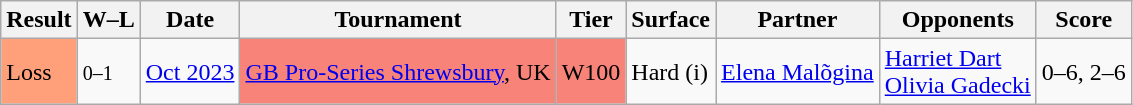<table class="wikitable sortable">
<tr>
<th>Result</th>
<th class=unsortable>W–L</th>
<th>Date</th>
<th>Tournament</th>
<th>Tier</th>
<th>Surface</th>
<th>Partner</th>
<th>Opponents</th>
<th class=unsortable>Score</th>
</tr>
<tr>
<td style=background:#ffa07a>Loss</td>
<td><small>0–1</small></td>
<td><a href='#'>Oct 2023</a></td>
<td style=background:#f88379><a href='#'>GB Pro-Series Shrewsbury</a>, UK</td>
<td style=background:#f88379>W100</td>
<td>Hard (i)</td>
<td> <a href='#'>Elena Malõgina</a></td>
<td> <a href='#'>Harriet Dart</a> <br>  <a href='#'>Olivia Gadecki</a></td>
<td>0–6, 2–6</td>
</tr>
</table>
